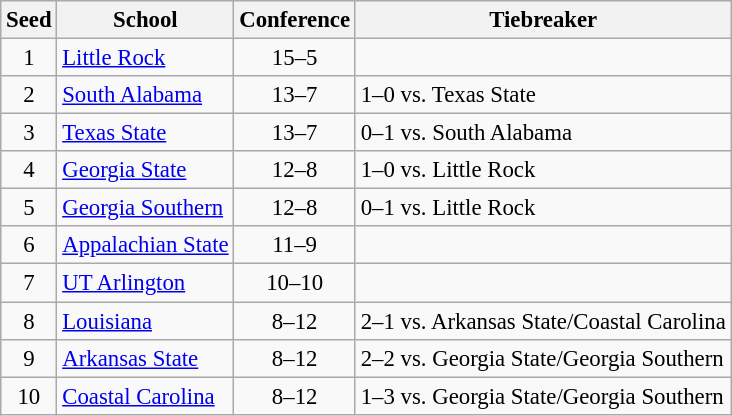<table class="wikitable" style="white-space:nowrap; font-size:95%; text-align:center">
<tr>
<th>Seed</th>
<th>School</th>
<th>Conference</th>
<th>Tiebreaker</th>
</tr>
<tr>
<td>1</td>
<td align=left><a href='#'>Little Rock</a></td>
<td>15–5</td>
<td></td>
</tr>
<tr>
<td>2</td>
<td align=left><a href='#'>South Alabama</a></td>
<td>13–7</td>
<td align=left>1–0 vs. Texas State</td>
</tr>
<tr>
<td>3</td>
<td align=left><a href='#'>Texas State</a></td>
<td>13–7</td>
<td align=left>0–1 vs. South Alabama</td>
</tr>
<tr>
<td>4</td>
<td align=left><a href='#'>Georgia State</a></td>
<td>12–8</td>
<td align=left>1–0 vs. Little Rock</td>
</tr>
<tr>
<td>5</td>
<td align=left><a href='#'>Georgia Southern</a></td>
<td>12–8</td>
<td align=left>0–1 vs. Little Rock</td>
</tr>
<tr>
<td>6</td>
<td align=left><a href='#'>Appalachian State</a></td>
<td>11–9</td>
<td align=left></td>
</tr>
<tr>
<td>7</td>
<td align=left><a href='#'>UT Arlington</a></td>
<td>10–10</td>
<td align=left></td>
</tr>
<tr>
<td>8</td>
<td align=left><a href='#'>Louisiana</a></td>
<td>8–12</td>
<td align=left>2–1 vs. Arkansas State/Coastal Carolina</td>
</tr>
<tr>
<td>9</td>
<td align=left><a href='#'>Arkansas State</a></td>
<td>8–12</td>
<td align=left>2–2 vs. Georgia State/Georgia Southern</td>
</tr>
<tr>
<td>10</td>
<td align=left><a href='#'>Coastal Carolina</a></td>
<td>8–12</td>
<td align=left>1–3 vs. Georgia State/Georgia Southern</td>
</tr>
</table>
